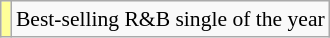<table class="wikitable plainrowheaders" style="font-size:90%;">
<tr>
<td bgcolor=#FFFF99 align=center></td>
<td>Best-selling R&B single of the year</td>
</tr>
</table>
